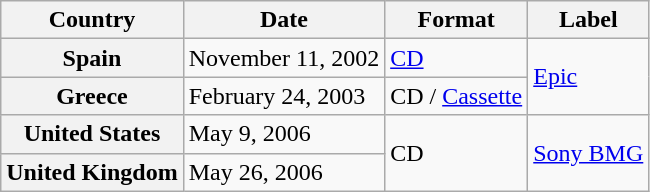<table class="wikitable plainrowheaders">
<tr>
<th>Country</th>
<th>Date</th>
<th>Format</th>
<th>Label</th>
</tr>
<tr>
<th scope="row">Spain</th>
<td>November 11, 2002</td>
<td><a href='#'>CD</a></td>
<td rowspan="2"><a href='#'>Epic</a></td>
</tr>
<tr>
<th scope="row">Greece</th>
<td>February 24, 2003</td>
<td>CD / <a href='#'>Cassette</a></td>
</tr>
<tr>
<th scope="row">United States</th>
<td>May 9, 2006</td>
<td rowspan="2">CD</td>
<td rowspan="2"><a href='#'>Sony BMG</a></td>
</tr>
<tr>
<th scope="row">United Kingdom</th>
<td>May 26, 2006</td>
</tr>
</table>
